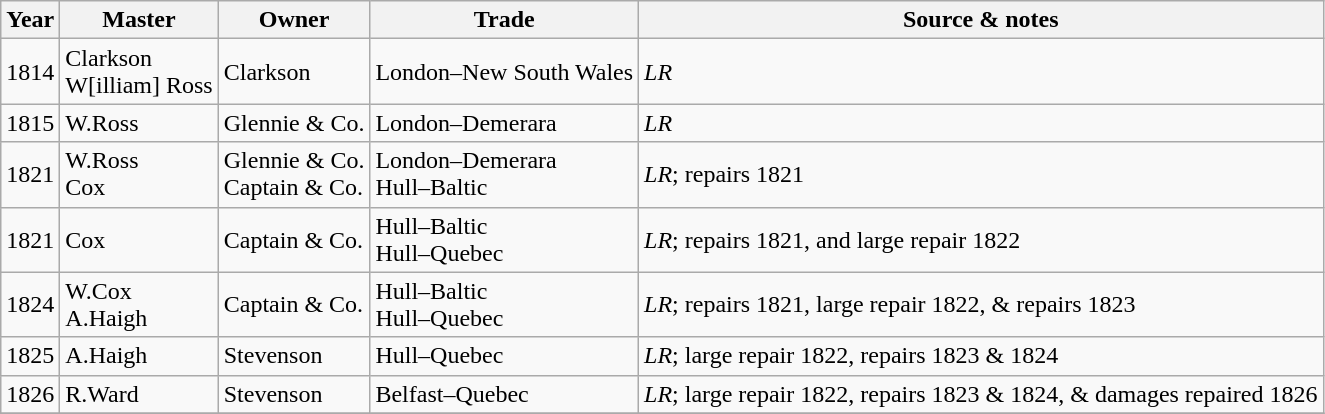<table class=" wikitable">
<tr>
<th>Year</th>
<th>Master</th>
<th>Owner</th>
<th>Trade</th>
<th>Source & notes</th>
</tr>
<tr>
<td>1814</td>
<td>Clarkson<br>W[illiam] Ross</td>
<td>Clarkson</td>
<td>London–New South Wales</td>
<td><em>LR</em></td>
</tr>
<tr>
<td>1815</td>
<td>W.Ross</td>
<td>Glennie & Co.</td>
<td>London–Demerara</td>
<td><em>LR</em></td>
</tr>
<tr>
<td>1821</td>
<td>W.Ross<br>Cox</td>
<td>Glennie & Co.<br>Captain & Co.</td>
<td>London–Demerara<br>Hull–Baltic</td>
<td><em>LR</em>; repairs 1821</td>
</tr>
<tr>
<td>1821</td>
<td>Cox</td>
<td>Captain & Co.</td>
<td>Hull–Baltic<br>Hull–Quebec</td>
<td><em>LR</em>; repairs 1821, and large repair 1822</td>
</tr>
<tr>
<td>1824</td>
<td>W.Cox<br>A.Haigh</td>
<td>Captain & Co.</td>
<td>Hull–Baltic<br>Hull–Quebec</td>
<td><em>LR</em>; repairs 1821, large repair 1822, & repairs 1823</td>
</tr>
<tr>
<td>1825</td>
<td>A.Haigh</td>
<td>Stevenson</td>
<td>Hull–Quebec</td>
<td><em>LR</em>; large repair 1822, repairs 1823 & 1824</td>
</tr>
<tr>
<td>1826</td>
<td>R.Ward</td>
<td>Stevenson</td>
<td>Belfast–Quebec</td>
<td><em>LR</em>; large repair 1822, repairs 1823 & 1824, & damages repaired 1826</td>
</tr>
<tr>
</tr>
</table>
